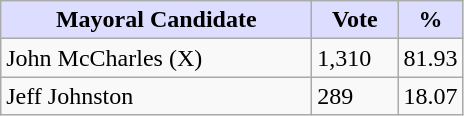<table class="wikitable">
<tr>
<th style="background:#ddf; width:200px;">Mayoral Candidate </th>
<th style="background:#ddf; width:50px;">Vote</th>
<th style="background:#ddf; width:30px;">%</th>
</tr>
<tr>
<td>John McCharles (X)</td>
<td>1,310</td>
<td>81.93</td>
</tr>
<tr>
<td>Jeff Johnston</td>
<td>289</td>
<td>18.07</td>
</tr>
</table>
